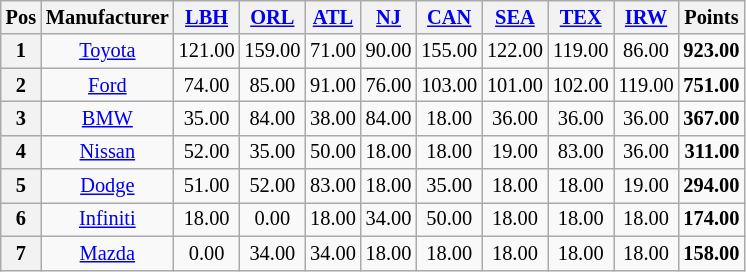<table class="wikitable" style="font-size:85%; text-align:center">
<tr style="background:#f9f9f9" valign="top">
<th valign="middle">Pos</th>
<th valign="middle">Manufacturer</th>
<th><a href='#'>LBH</a></th>
<th><a href='#'>ORL</a></th>
<th><a href='#'>ATL</a></th>
<th><a href='#'>NJ</a></th>
<th><a href='#'>CAN</a></th>
<th><a href='#'>SEA</a></th>
<th><a href='#'>TEX</a></th>
<th><a href='#'>IRW</a></th>
<th valign="middle">Points</th>
</tr>
<tr>
<th>1</th>
<td> <a href='#'>Toyota</a></td>
<td>121.00</td>
<td>159.00</td>
<td>71.00</td>
<td>90.00</td>
<td>155.00</td>
<td>122.00</td>
<td>119.00</td>
<td>86.00</td>
<td align="right"><strong>923.00</strong></td>
</tr>
<tr>
<th>2</th>
<td> <a href='#'>Ford</a></td>
<td>74.00</td>
<td>85.00</td>
<td>91.00</td>
<td>76.00</td>
<td>103.00</td>
<td>101.00</td>
<td>102.00</td>
<td>119.00</td>
<td align="right"><strong>751.00</strong></td>
</tr>
<tr>
<th>3</th>
<td> <a href='#'>BMW</a></td>
<td>35.00</td>
<td>84.00</td>
<td>38.00</td>
<td>84.00</td>
<td>18.00</td>
<td>36.00</td>
<td>36.00</td>
<td>36.00</td>
<td align="right"><strong>367.00</strong></td>
</tr>
<tr>
<th>4</th>
<td> <a href='#'>Nissan</a></td>
<td>52.00</td>
<td>35.00</td>
<td>50.00</td>
<td>18.00</td>
<td>18.00</td>
<td>19.00</td>
<td>83.00</td>
<td>36.00</td>
<td align="right"><strong>311.00</strong></td>
</tr>
<tr>
<th>5</th>
<td> <a href='#'>Dodge</a></td>
<td>51.00</td>
<td>52.00</td>
<td>83.00</td>
<td>18.00</td>
<td>35.00</td>
<td>18.00</td>
<td>18.00</td>
<td>19.00</td>
<td align="right"><strong>294.00</strong></td>
</tr>
<tr>
<th>6</th>
<td> <a href='#'>Infiniti</a></td>
<td>18.00</td>
<td>0.00</td>
<td>18.00</td>
<td>34.00</td>
<td>50.00</td>
<td>18.00</td>
<td>18.00</td>
<td>18.00</td>
<td align="right"><strong>174.00</strong></td>
</tr>
<tr>
<th>7</th>
<td> <a href='#'>Mazda</a></td>
<td>0.00</td>
<td>34.00</td>
<td>34.00</td>
<td>18.00</td>
<td>18.00</td>
<td>18.00</td>
<td>18.00</td>
<td>18.00</td>
<td align="right"><strong>158.00</strong></td>
</tr>
</table>
